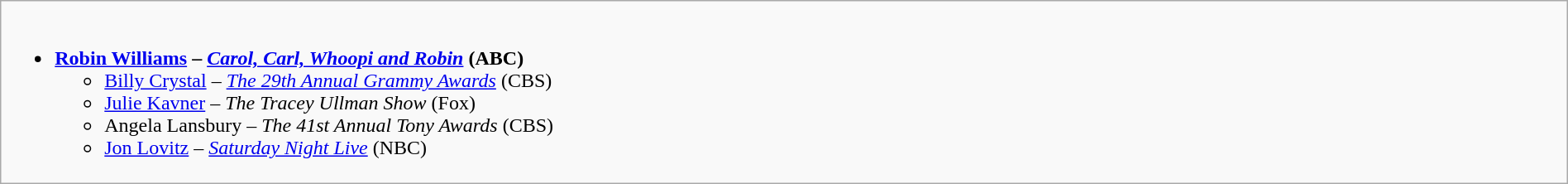<table class=wikitable width="100%">
<tr>
<td style="vertical-align:top;"><br><ul><li><strong><a href='#'>Robin Williams</a> – <em><a href='#'>Carol, Carl, Whoopi and Robin</a></em> (ABC)</strong><ul><li><a href='#'>Billy Crystal</a> – <em><a href='#'>The 29th Annual Grammy Awards</a></em> (CBS)</li><li><a href='#'>Julie Kavner</a> – <em>The Tracey Ullman Show</em> (Fox)</li><li>Angela Lansbury – <em>The 41st Annual Tony Awards</em> (CBS)</li><li><a href='#'>Jon Lovitz</a> – <em><a href='#'>Saturday Night Live</a></em> (NBC)</li></ul></li></ul></td>
</tr>
</table>
